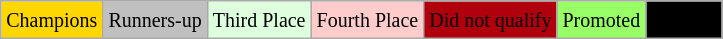<table class="wikitable">
<tr>
<td bgcolor=gold><small>Champions</small></td>
<td bgcolor=silver><small>Runners-up</small></td>
<td bgcolor="#DDFFDD"><small>Third Place</small></td>
<td bgcolor="#FFCCCC"><small>Fourth Place</small></td>
<td bgcolor="#Bronze"><small>Did not qualify</small></td>
<td bgcolor="#99FF66"><small>Promoted</small></td>
<td bgcolor="#000000"><small><span>not held</span></small></td>
</tr>
</table>
